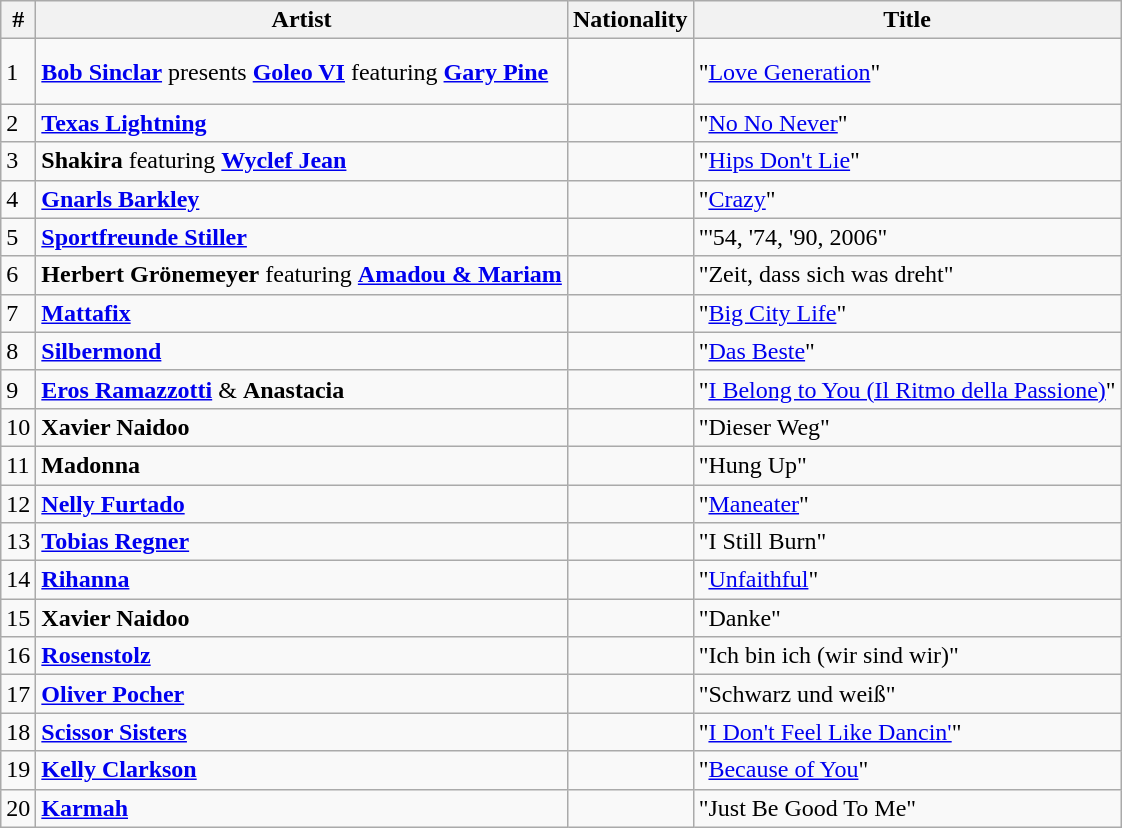<table class="wikitable sortable">
<tr>
<th>#</th>
<th>Artist</th>
<th>Nationality</th>
<th>Title</th>
</tr>
<tr>
<td>1</td>
<td><strong><a href='#'>Bob Sinclar</a></strong> presents <strong><a href='#'>Goleo VI</a></strong> featuring <strong><a href='#'>Gary Pine</a></strong></td>
<td><br><br></td>
<td>"<a href='#'>Love Generation</a>"</td>
</tr>
<tr>
<td>2</td>
<td><strong><a href='#'>Texas Lightning</a></strong></td>
<td></td>
<td>"<a href='#'>No No Never</a>"</td>
</tr>
<tr>
<td>3</td>
<td><strong>Shakira</strong> featuring <strong><a href='#'>Wyclef Jean</a></strong></td>
<td><br></td>
<td>"<a href='#'>Hips Don't Lie</a>"</td>
</tr>
<tr>
<td>4</td>
<td><strong><a href='#'>Gnarls Barkley</a></strong></td>
<td></td>
<td>"<a href='#'>Crazy</a>"</td>
</tr>
<tr>
<td>5</td>
<td><strong><a href='#'>Sportfreunde Stiller</a></strong></td>
<td></td>
<td>"'54, '74, '90, 2006"</td>
</tr>
<tr>
<td>6</td>
<td><strong>Herbert Grönemeyer</strong> featuring <strong><a href='#'>Amadou & Mariam</a></strong></td>
<td><br></td>
<td>"Zeit, dass sich was dreht"</td>
</tr>
<tr>
<td>7</td>
<td><strong><a href='#'>Mattafix</a></strong></td>
<td></td>
<td>"<a href='#'>Big City Life</a>"</td>
</tr>
<tr>
<td>8</td>
<td><strong><a href='#'>Silbermond</a></strong></td>
<td></td>
<td>"<a href='#'>Das Beste</a>"</td>
</tr>
<tr>
<td>9</td>
<td><strong><a href='#'>Eros Ramazzotti</a></strong> & <strong>Anastacia</strong></td>
<td><br></td>
<td>"<a href='#'>I Belong to You (Il Ritmo della Passione)</a>"</td>
</tr>
<tr>
<td>10</td>
<td><strong>Xavier Naidoo</strong></td>
<td></td>
<td>"Dieser Weg"</td>
</tr>
<tr>
<td>11</td>
<td><strong>Madonna</strong></td>
<td></td>
<td>"Hung Up"</td>
</tr>
<tr>
<td>12</td>
<td><strong><a href='#'>Nelly Furtado</a></strong></td>
<td></td>
<td>"<a href='#'>Maneater</a>"</td>
</tr>
<tr>
<td>13</td>
<td><strong><a href='#'>Tobias Regner</a></strong></td>
<td></td>
<td>"I Still Burn"</td>
</tr>
<tr>
<td>14</td>
<td><strong><a href='#'>Rihanna</a></strong></td>
<td></td>
<td>"<a href='#'>Unfaithful</a>"</td>
</tr>
<tr>
<td>15</td>
<td><strong>Xavier Naidoo</strong></td>
<td></td>
<td>"Danke"</td>
</tr>
<tr>
<td>16</td>
<td><strong><a href='#'>Rosenstolz</a></strong></td>
<td></td>
<td>"Ich bin ich (wir sind wir)"</td>
</tr>
<tr>
<td>17</td>
<td><strong><a href='#'>Oliver Pocher</a></strong></td>
<td></td>
<td>"Schwarz und weiß"</td>
</tr>
<tr>
<td>18</td>
<td><strong><a href='#'>Scissor Sisters</a></strong></td>
<td></td>
<td>"<a href='#'>I Don't Feel Like Dancin'</a>"</td>
</tr>
<tr>
<td>19</td>
<td><strong><a href='#'>Kelly Clarkson</a></strong></td>
<td></td>
<td>"<a href='#'>Because of You</a>"</td>
</tr>
<tr>
<td>20</td>
<td><strong><a href='#'>Karmah</a></strong></td>
<td></td>
<td>"Just Be Good To Me"</td>
</tr>
</table>
